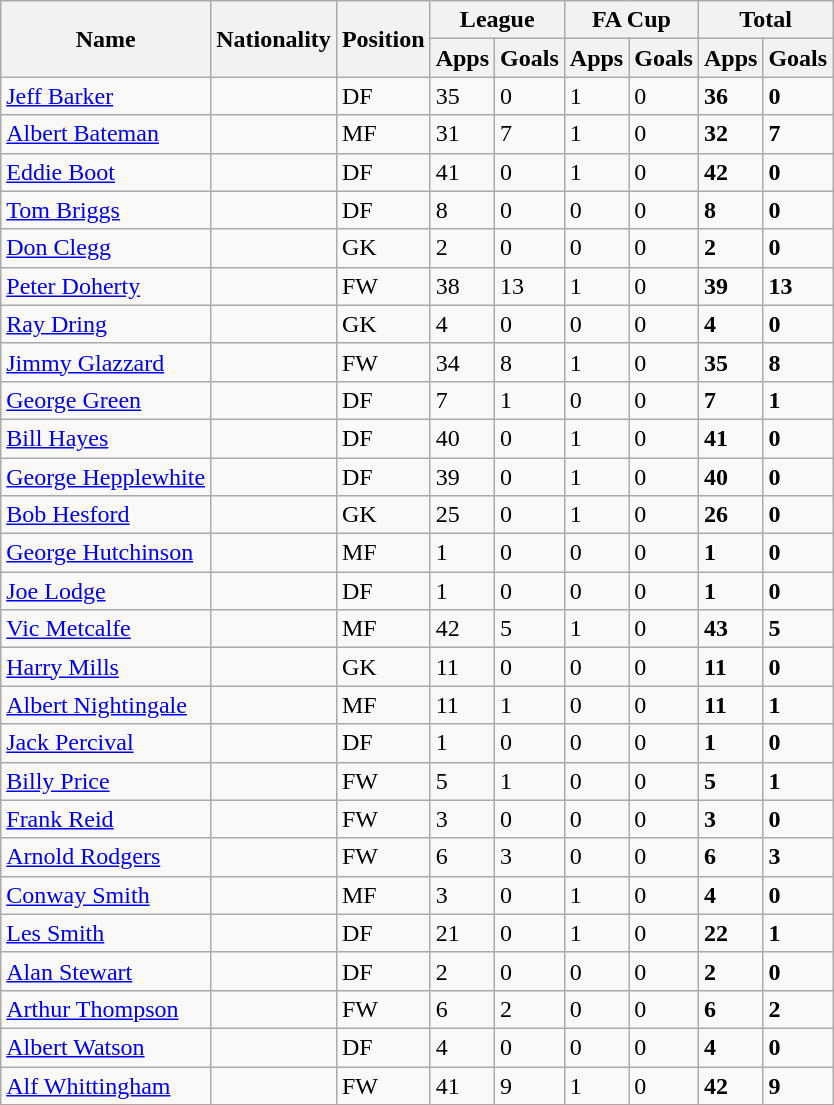<table class="wikitable sortable">
<tr>
<th scope=col rowspan=2>Name</th>
<th scope=col rowspan=2>Nationality</th>
<th scope=col rowspan=2>Position</th>
<th colspan=2>League</th>
<th colspan=2>FA Cup</th>
<th colspan=2>Total</th>
</tr>
<tr>
<th>Apps</th>
<th>Goals</th>
<th>Apps</th>
<th>Goals</th>
<th>Apps</th>
<th>Goals</th>
</tr>
<tr>
<td><a href='#'>Jeff Barker</a></td>
<td></td>
<td>DF</td>
<td>35</td>
<td>0</td>
<td>1</td>
<td>0</td>
<td><strong>36</strong></td>
<td><strong>0</strong></td>
</tr>
<tr>
<td><a href='#'>Albert Bateman</a></td>
<td></td>
<td>MF</td>
<td>31</td>
<td>7</td>
<td>1</td>
<td>0</td>
<td><strong>32</strong></td>
<td><strong>7</strong></td>
</tr>
<tr>
<td><a href='#'>Eddie Boot</a></td>
<td></td>
<td>DF</td>
<td>41</td>
<td>0</td>
<td>1</td>
<td>0</td>
<td><strong>42</strong></td>
<td><strong>0</strong></td>
</tr>
<tr>
<td><a href='#'>Tom Briggs</a></td>
<td></td>
<td>DF</td>
<td>8</td>
<td>0</td>
<td>0</td>
<td>0</td>
<td><strong>8</strong></td>
<td><strong>0</strong></td>
</tr>
<tr>
<td><a href='#'>Don Clegg</a></td>
<td></td>
<td>GK</td>
<td>2</td>
<td>0</td>
<td>0</td>
<td>0</td>
<td><strong>2</strong></td>
<td><strong>0</strong></td>
</tr>
<tr>
<td><a href='#'>Peter Doherty</a></td>
<td></td>
<td>FW</td>
<td>38</td>
<td>13</td>
<td>1</td>
<td>0</td>
<td><strong>39</strong></td>
<td><strong>13</strong></td>
</tr>
<tr>
<td><a href='#'>Ray Dring</a></td>
<td></td>
<td>GK</td>
<td>4</td>
<td>0</td>
<td>0</td>
<td>0</td>
<td><strong>4</strong></td>
<td><strong>0</strong></td>
</tr>
<tr>
<td><a href='#'>Jimmy Glazzard</a></td>
<td></td>
<td>FW</td>
<td>34</td>
<td>8</td>
<td>1</td>
<td>0</td>
<td><strong>35</strong></td>
<td><strong>8</strong></td>
</tr>
<tr>
<td><a href='#'>George Green</a></td>
<td></td>
<td>DF</td>
<td>7</td>
<td>1</td>
<td>0</td>
<td>0</td>
<td><strong>7</strong></td>
<td><strong>1</strong></td>
</tr>
<tr>
<td><a href='#'>Bill Hayes</a></td>
<td></td>
<td>DF</td>
<td>40</td>
<td>0</td>
<td>1</td>
<td>0</td>
<td><strong>41</strong></td>
<td><strong>0</strong></td>
</tr>
<tr>
<td><a href='#'>George Hepplewhite</a></td>
<td></td>
<td>DF</td>
<td>39</td>
<td>0</td>
<td>1</td>
<td>0</td>
<td><strong>40</strong></td>
<td><strong>0</strong></td>
</tr>
<tr>
<td><a href='#'>Bob Hesford</a></td>
<td></td>
<td>GK</td>
<td>25</td>
<td>0</td>
<td>1</td>
<td>0</td>
<td><strong>26</strong></td>
<td><strong>0</strong></td>
</tr>
<tr>
<td><a href='#'>George Hutchinson</a></td>
<td></td>
<td>MF</td>
<td>1</td>
<td>0</td>
<td>0</td>
<td>0</td>
<td><strong>1</strong></td>
<td><strong>0</strong></td>
</tr>
<tr>
<td><a href='#'>Joe Lodge</a></td>
<td></td>
<td>DF</td>
<td>1</td>
<td>0</td>
<td>0</td>
<td>0</td>
<td><strong>1</strong></td>
<td><strong>0</strong></td>
</tr>
<tr>
<td><a href='#'>Vic Metcalfe</a></td>
<td></td>
<td>MF</td>
<td>42</td>
<td>5</td>
<td>1</td>
<td>0</td>
<td><strong>43</strong></td>
<td><strong>5</strong></td>
</tr>
<tr>
<td><a href='#'>Harry Mills</a></td>
<td></td>
<td>GK</td>
<td>11</td>
<td>0</td>
<td>0</td>
<td>0</td>
<td><strong>11</strong></td>
<td><strong>0</strong></td>
</tr>
<tr>
<td><a href='#'>Albert Nightingale</a></td>
<td></td>
<td>MF</td>
<td>11</td>
<td>1</td>
<td>0</td>
<td>0</td>
<td><strong>11</strong></td>
<td><strong>1</strong></td>
</tr>
<tr>
<td><a href='#'>Jack Percival</a></td>
<td></td>
<td>DF</td>
<td>1</td>
<td>0</td>
<td>0</td>
<td>0</td>
<td><strong>1</strong></td>
<td><strong>0</strong></td>
</tr>
<tr>
<td><a href='#'>Billy Price</a></td>
<td></td>
<td>FW</td>
<td>5</td>
<td>1</td>
<td>0</td>
<td>0</td>
<td><strong>5</strong></td>
<td><strong>1</strong></td>
</tr>
<tr>
<td><a href='#'>Frank Reid</a></td>
<td></td>
<td>FW</td>
<td>3</td>
<td>0</td>
<td>0</td>
<td>0</td>
<td><strong>3</strong></td>
<td><strong>0</strong></td>
</tr>
<tr>
<td><a href='#'>Arnold Rodgers</a></td>
<td></td>
<td>FW</td>
<td>6</td>
<td>3</td>
<td>0</td>
<td>0</td>
<td><strong>6</strong></td>
<td><strong>3</strong></td>
</tr>
<tr>
<td><a href='#'>Conway Smith</a></td>
<td></td>
<td>MF</td>
<td>3</td>
<td>0</td>
<td>1</td>
<td>0</td>
<td><strong>4</strong></td>
<td><strong>0</strong></td>
</tr>
<tr>
<td><a href='#'>Les Smith</a></td>
<td></td>
<td>DF</td>
<td>21</td>
<td>0</td>
<td>1</td>
<td>0</td>
<td><strong>22</strong></td>
<td><strong>1</strong></td>
</tr>
<tr>
<td><a href='#'>Alan Stewart</a></td>
<td></td>
<td>DF</td>
<td>2</td>
<td>0</td>
<td>0</td>
<td>0</td>
<td><strong>2</strong></td>
<td><strong>0</strong></td>
</tr>
<tr>
<td><a href='#'>Arthur Thompson</a></td>
<td></td>
<td>FW</td>
<td>6</td>
<td>2</td>
<td>0</td>
<td>0</td>
<td><strong>6</strong></td>
<td><strong>2</strong></td>
</tr>
<tr>
<td><a href='#'>Albert Watson</a></td>
<td></td>
<td>DF</td>
<td>4</td>
<td>0</td>
<td>0</td>
<td>0</td>
<td><strong>4</strong></td>
<td><strong>0</strong></td>
</tr>
<tr>
<td><a href='#'>Alf Whittingham</a></td>
<td></td>
<td>FW</td>
<td>41</td>
<td>9</td>
<td>1</td>
<td>0</td>
<td><strong>42</strong></td>
<td><strong>9</strong></td>
</tr>
<tr>
</tr>
</table>
